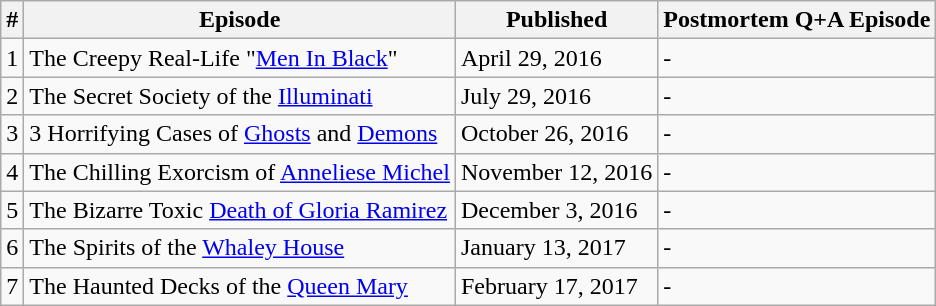<table class="wikitable mw-collapsible">
<tr>
<th>#</th>
<th>Episode</th>
<th>Published</th>
<th>Postmortem Q+A Episode</th>
</tr>
<tr>
<td>1</td>
<td>The Creepy Real-Life "<a href='#'>Men In Black</a>"</td>
<td>April 29, 2016</td>
<td>-</td>
</tr>
<tr>
<td>2</td>
<td>The Secret Society of the <a href='#'>Illuminati</a></td>
<td>July 29, 2016</td>
<td>-</td>
</tr>
<tr>
<td>3</td>
<td>3 Horrifying Cases of <a href='#'>Ghosts</a> and <a href='#'>Demons</a></td>
<td>October 26, 2016</td>
<td>-</td>
</tr>
<tr>
<td>4</td>
<td>The Chilling Exorcism of <a href='#'>Anneliese Michel</a></td>
<td>November 12, 2016</td>
<td>-</td>
</tr>
<tr>
<td>5</td>
<td>The Bizarre Toxic <a href='#'>Death of Gloria Ramirez</a></td>
<td>December 3, 2016</td>
<td>-</td>
</tr>
<tr>
<td>6</td>
<td>The Spirits of the <a href='#'>Whaley House</a></td>
<td>January 13, 2017</td>
<td>-</td>
</tr>
<tr>
<td>7</td>
<td>The Haunted Decks of the <a href='#'>Queen Mary</a></td>
<td>February 17, 2017</td>
<td>-</td>
</tr>
</table>
